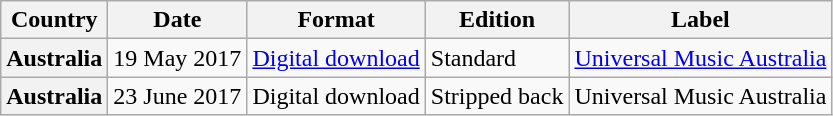<table class="wikitable plainrowheaders">
<tr>
<th scope="col">Country</th>
<th scope="col">Date</th>
<th scope="col">Format</th>
<th scope="col">Edition</th>
<th scope="col">Label</th>
</tr>
<tr>
<th scope="row">Australia</th>
<td>19 May 2017</td>
<td><a href='#'>Digital download</a></td>
<td>Standard</td>
<td><a href='#'>Universal Music Australia</a></td>
</tr>
<tr>
<th scope="row">Australia</th>
<td>23 June 2017</td>
<td>Digital download</td>
<td>Stripped back</td>
<td>Universal Music Australia</td>
</tr>
</table>
